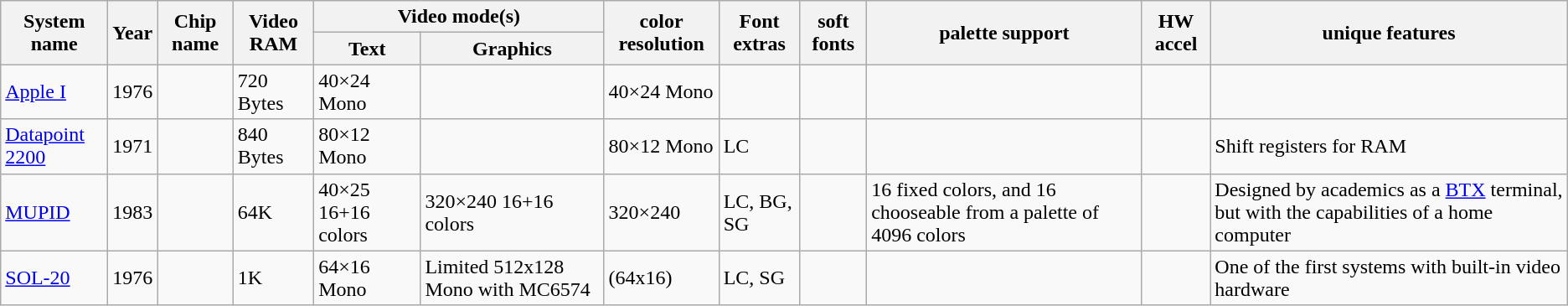<table class="wikitable">
<tr>
<th rowspan="2">System name</th>
<th rowspan="2">Year</th>
<th rowspan="2">Chip name</th>
<th rowspan="2">Video RAM</th>
<th colspan="2">Video mode(s)</th>
<th rowspan="2">color resolution</th>
<th rowspan="2">Font extras</th>
<th rowspan="2">soft fonts</th>
<th rowspan="2">palette support</th>
<th rowspan="2">HW accel</th>
<th rowspan="2">unique features</th>
</tr>
<tr>
<th>Text</th>
<th>Graphics</th>
</tr>
<tr>
<td><a href='#'>Apple I</a></td>
<td>1976</td>
<td></td>
<td>720 Bytes</td>
<td>40×24 Mono</td>
<td></td>
<td>40×24 Mono</td>
<td></td>
<td></td>
<td></td>
<td></td>
<td></td>
</tr>
<tr>
<td><a href='#'>Datapoint 2200</a></td>
<td>1971</td>
<td></td>
<td>840 Bytes</td>
<td>80×12 Mono</td>
<td></td>
<td>80×12 Mono</td>
<td>LC</td>
<td></td>
<td></td>
<td></td>
<td>Shift registers for RAM</td>
</tr>
<tr>
<td><a href='#'>MUPID</a></td>
<td>1983</td>
<td></td>
<td>64K</td>
<td>40×25 16+16 colors</td>
<td>320×240 16+16 colors</td>
<td>320×240</td>
<td>LC, BG, SG</td>
<td></td>
<td>16 fixed colors, and 16 chooseable from a palette of 4096 colors</td>
<td></td>
<td>Designed by academics as a <a href='#'>BTX</a> terminal, but with the capabilities of a home computer</td>
</tr>
<tr>
<td><a href='#'>SOL-20</a></td>
<td>1976</td>
<td></td>
<td>1K</td>
<td>64×16 Mono</td>
<td>Limited 512x128 Mono with MC6574</td>
<td>(64x16)</td>
<td>LC, SG</td>
<td></td>
<td></td>
<td></td>
<td>One of the first systems with built-in video hardware</td>
</tr>
</table>
